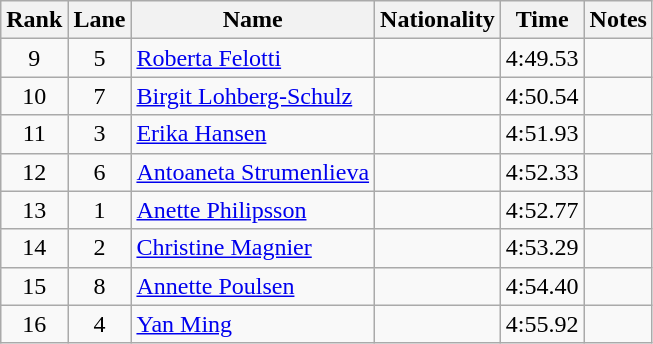<table class="wikitable sortable" style="text-align:center">
<tr>
<th>Rank</th>
<th>Lane</th>
<th>Name</th>
<th>Nationality</th>
<th>Time</th>
<th>Notes</th>
</tr>
<tr>
<td>9</td>
<td>5</td>
<td align=left><a href='#'>Roberta Felotti</a></td>
<td align=left></td>
<td>4:49.53</td>
<td></td>
</tr>
<tr>
<td>10</td>
<td>7</td>
<td align=left><a href='#'>Birgit Lohberg-Schulz</a></td>
<td align=left></td>
<td>4:50.54</td>
<td></td>
</tr>
<tr>
<td>11</td>
<td>3</td>
<td align=left><a href='#'>Erika Hansen</a></td>
<td align=left></td>
<td>4:51.93</td>
<td></td>
</tr>
<tr>
<td>12</td>
<td>6</td>
<td align=left><a href='#'>Antoaneta Strumenlieva</a></td>
<td align=left></td>
<td>4:52.33</td>
<td></td>
</tr>
<tr>
<td>13</td>
<td>1</td>
<td align=left><a href='#'>Anette Philipsson</a></td>
<td align=left></td>
<td>4:52.77</td>
<td></td>
</tr>
<tr>
<td>14</td>
<td>2</td>
<td align=left><a href='#'>Christine Magnier</a></td>
<td align=left></td>
<td>4:53.29</td>
<td></td>
</tr>
<tr>
<td>15</td>
<td>8</td>
<td align=left><a href='#'>Annette Poulsen</a></td>
<td align=left></td>
<td>4:54.40</td>
<td></td>
</tr>
<tr>
<td>16</td>
<td>4</td>
<td align=left><a href='#'>Yan Ming</a></td>
<td align=left></td>
<td>4:55.92</td>
<td></td>
</tr>
</table>
